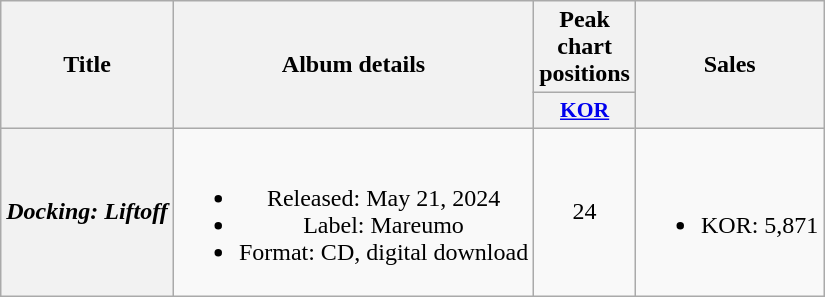<table class="wikitable plainrowheaders" style="text-align:center;">
<tr>
<th rowspan="2" scope="col">Title</th>
<th rowspan="2" scope="col">Album details</th>
<th scope="col">Peak chart positions</th>
<th rowspan="2" scope="col">Sales</th>
</tr>
<tr>
<th scope="col" style="width:2.5em;font-size:90%;"><a href='#'>KOR</a><br></th>
</tr>
<tr>
<th scope="row"><em>Docking: Liftoff</em></th>
<td><br><ul><li>Released: May 21, 2024</li><li>Label: Mareumo</li><li>Format: CD, digital download</li></ul></td>
<td>24</td>
<td><br><ul><li>KOR: 5,871</li></ul></td>
</tr>
</table>
